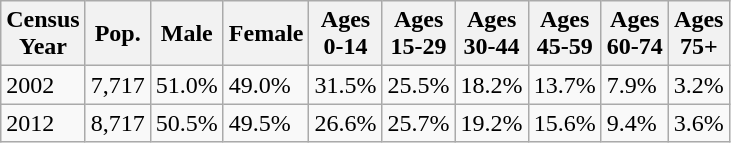<table class="wikitable">
<tr>
<th>Census<br>Year</th>
<th>Pop.</th>
<th>Male</th>
<th>Female</th>
<th>Ages<br>0-14</th>
<th>Ages<br>15-29</th>
<th>Ages<br>30-44</th>
<th>Ages<br>45-59</th>
<th>Ages<br>60-74</th>
<th>Ages<br>75+</th>
</tr>
<tr>
<td>2002</td>
<td>7,717</td>
<td>51.0%</td>
<td>49.0%</td>
<td>31.5%</td>
<td>25.5%</td>
<td>18.2%</td>
<td>13.7%</td>
<td>7.9%</td>
<td>3.2%</td>
</tr>
<tr>
<td>2012</td>
<td>8,717</td>
<td>50.5%</td>
<td>49.5%</td>
<td>26.6%</td>
<td>25.7%</td>
<td>19.2%</td>
<td>15.6%</td>
<td>9.4%</td>
<td>3.6%</td>
</tr>
</table>
